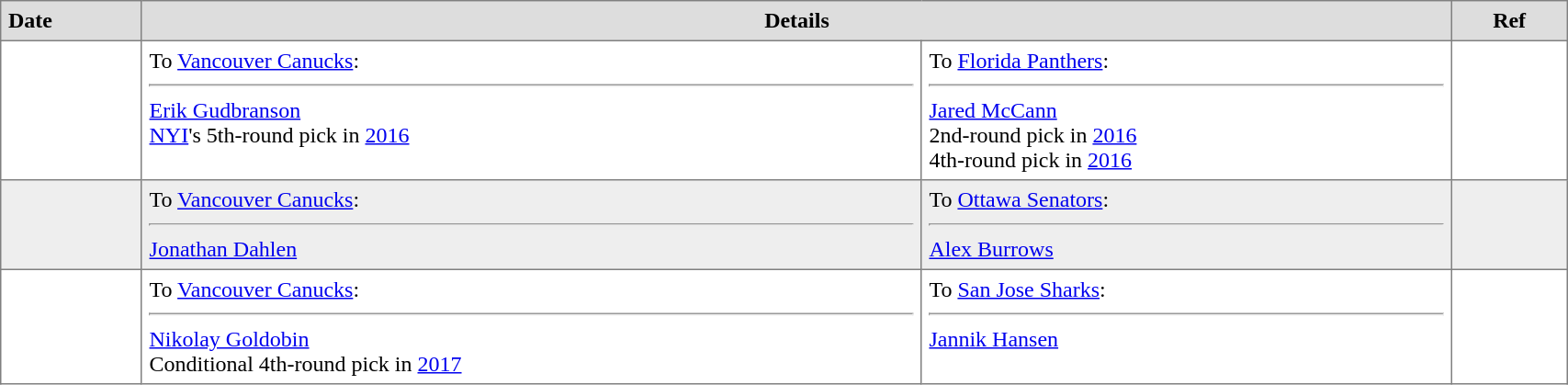<table border="1"  cellpadding="5" style="border-collapse:collapse; width:90%;">
<tr style="background:#ddd;">
<th style="text-align:left;">Date</th>
<th colspan="2">Details</th>
<th>Ref</th>
</tr>
<tr style="background:#fff;">
<td></td>
<td valign="top">To <a href='#'>Vancouver Canucks</a>:<hr><a href='#'>Erik Gudbranson</a><br><a href='#'>NYI</a>'s 5th-round pick in <a href='#'>2016</a></td>
<td valign="top">To <a href='#'>Florida Panthers</a>:<hr><a href='#'>Jared McCann</a><br>2nd-round pick in <a href='#'>2016</a><br>4th-round pick in <a href='#'>2016</a></td>
<td></td>
</tr>
<tr style="background:#eee;">
<td></td>
<td valign="top">To <a href='#'>Vancouver Canucks</a>:<hr><a href='#'>Jonathan Dahlen</a></td>
<td valign="top">To <a href='#'>Ottawa Senators</a>:<hr><a href='#'>Alex Burrows</a></td>
<td></td>
</tr>
<tr style="background:#fff;">
<td></td>
<td valign="top">To <a href='#'>Vancouver Canucks</a>:<hr><a href='#'>Nikolay Goldobin</a><br>Conditional 4th-round pick in <a href='#'>2017</a></td>
<td valign="top">To <a href='#'>San Jose Sharks</a>:<hr><a href='#'>Jannik Hansen</a></td>
<td></td>
</tr>
</table>
